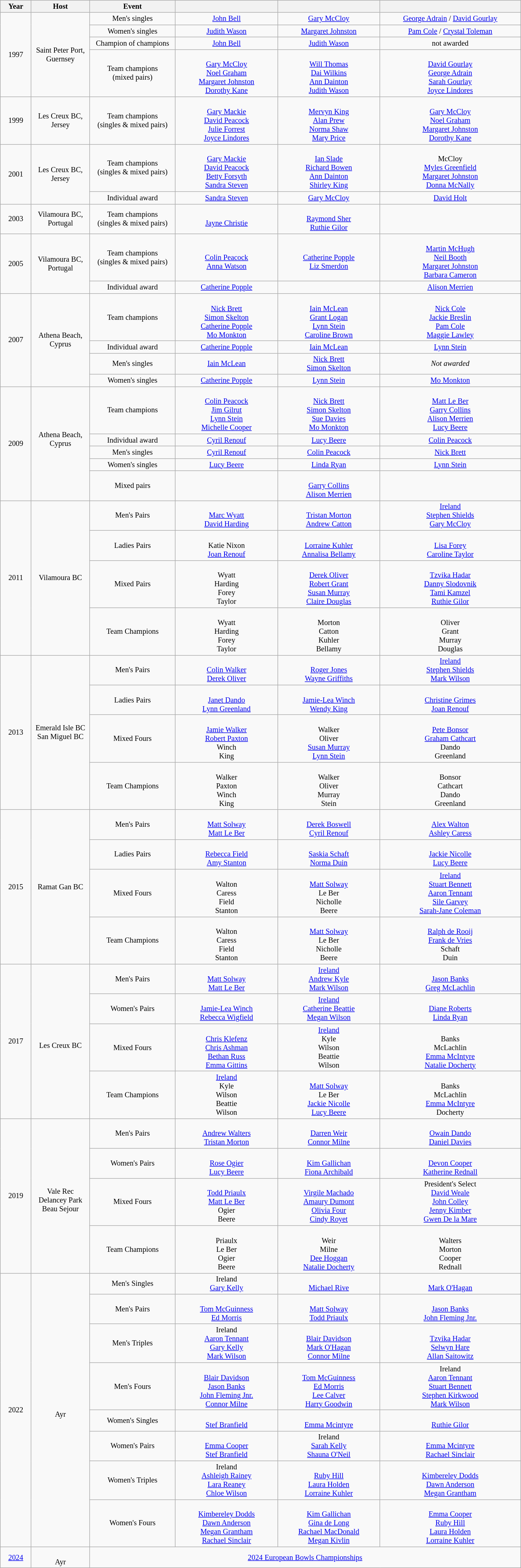<table class="wikitable" style="font-size:85%; text-align: center;">
<tr>
<th width=50>Year</th>
<th width=100>Host</th>
<th width=150>Event</th>
<th width=180></th>
<th width=180></th>
<th width=250></th>
</tr>
<tr>
<td rowspan="4">1997</td>
<td rowspan="4">Saint Peter Port, Guernsey</td>
<td>Men's singles</td>
<td> <a href='#'>John Bell</a></td>
<td> <a href='#'>Gary McCloy</a></td>
<td> <a href='#'>George Adrain</a> /  <a href='#'>David Gourlay</a></td>
</tr>
<tr>
<td>Women's singles</td>
<td> <a href='#'>Judith Wason</a></td>
<td> <a href='#'>Margaret Johnston</a></td>
<td> <a href='#'>Pam Cole</a> /  <a href='#'>Crystal Toleman</a></td>
</tr>
<tr>
<td>Champion of champions</td>
<td> <a href='#'>John Bell</a></td>
<td> <a href='#'>Judith Wason</a></td>
<td>not awarded</td>
</tr>
<tr>
<td>Team champions <br>(mixed pairs)</td>
<td><br><a href='#'>Gary McCloy</a><br><a href='#'>Noel Graham</a><br><a href='#'>Margaret Johnston</a><br><a href='#'>Dorothy Kane</a></td>
<td><br><a href='#'>Will Thomas</a><br><a href='#'>Dai Wilkins</a><br><a href='#'>Ann Dainton</a><br><a href='#'>Judith Wason</a></td>
<td><br><a href='#'>David Gourlay</a><br><a href='#'>George Adrain</a><br><a href='#'>Sarah Gourlay</a><br><a href='#'>Joyce Lindores</a></td>
</tr>
<tr>
<td rowspan="1">1999</td>
<td rowspan="1">Les Creux BC, Jersey<br></td>
<td>Team champions <br>(singles & mixed pairs)</td>
<td><br><a href='#'>Gary Mackie</a><br><a href='#'>David Peacock</a><br><a href='#'>Julie Forrest</a><br><a href='#'>Joyce Lindores</a></td>
<td><br><a href='#'>Mervyn King</a><br><a href='#'>Alan Prew</a><br><a href='#'>Norma Shaw</a><br><a href='#'>Mary Price</a></td>
<td><br><a href='#'>Gary McCloy</a><br><a href='#'>Noel Graham</a><br><a href='#'>Margaret Johnston</a><br><a href='#'>Dorothy Kane</a></td>
</tr>
<tr>
<td rowspan="2">2001</td>
<td rowspan="2">Les Creux BC, Jersey<br></td>
<td>Team champions<br>(singles & mixed pairs)</td>
<td><br><a href='#'>Gary Mackie</a><br><a href='#'>David Peacock</a><br><a href='#'>Betty Forsyth</a><br><a href='#'>Sandra Steven</a></td>
<td><br><a href='#'>Ian Slade</a><br><a href='#'>Richard Bowen</a><br><a href='#'>Ann Dainton</a><br><a href='#'>Shirley King</a></td>
<td><br>McCloy<br><a href='#'>Myles Greenfield</a><br><a href='#'>Margaret Johnston</a><br><a href='#'>Donna McNally</a></td>
</tr>
<tr>
<td>Individual award</td>
<td> <a href='#'>Sandra Steven</a></td>
<td> <a href='#'>Gary McCloy</a></td>
<td> <a href='#'>David Holt</a></td>
</tr>
<tr>
<td rowspan="1">2003</td>
<td rowspan="1">Vilamoura BC, Portugal<br></td>
<td>Team champions<br>(singles & mixed pairs)</td>
<td><br><a href='#'>Jayne Christie</a></td>
<td><br><a href='#'>Raymond Sher</a><br><a href='#'>Ruthie Gilor</a></td>
<td></td>
</tr>
<tr>
<td rowspan="2">2005</td>
<td rowspan="2">Vilamoura BC, Portugal<br></td>
<td>Team champions<br>(singles & mixed pairs)</td>
<td><br><a href='#'>Colin Peacock</a><br><a href='#'>Anna Watson</a></td>
<td><br><a href='#'>Catherine Popple</a><br><a href='#'>Liz Smerdon</a></td>
<td><br><a href='#'>Martin McHugh</a><br><a href='#'>Neil Booth</a><br><a href='#'>Margaret Johnston</a><br><a href='#'>Barbara Cameron</a></td>
</tr>
<tr>
<td>Individual award</td>
<td> <a href='#'>Catherine Popple</a></td>
<td></td>
<td> <a href='#'>Alison Merrien</a></td>
</tr>
<tr>
<td rowspan="4">2007</td>
<td rowspan="4">Athena Beach, Cyprus<br></td>
<td>Team champions</td>
<td><br><a href='#'>Nick Brett</a><br><a href='#'>Simon Skelton</a><br><a href='#'>Catherine Popple</a><br><a href='#'>Mo Monkton</a></td>
<td><br><a href='#'>Iain McLean</a><br><a href='#'>Grant Logan</a><br><a href='#'>Lynn Stein</a><br><a href='#'>Caroline Brown</a></td>
<td><br><a href='#'>Nick Cole</a><br><a href='#'>Jackie Breslin</a><br><a href='#'>Pam Cole</a><br><a href='#'>Maggie Lawley</a></td>
</tr>
<tr>
<td>Individual award</td>
<td> <a href='#'>Catherine Popple</a></td>
<td> <a href='#'>Iain McLean</a></td>
<td> <a href='#'>Lynn Stein</a></td>
</tr>
<tr>
<td>Men's singles</td>
<td> <a href='#'>Iain McLean</a></td>
<td> <a href='#'>Nick Brett</a><br> <a href='#'>Simon Skelton</a></td>
<td><em>Not awarded</em></td>
</tr>
<tr>
<td>Women's singles</td>
<td> <a href='#'>Catherine Popple</a></td>
<td> <a href='#'>Lynn Stein</a></td>
<td> <a href='#'>Mo Monkton</a></td>
</tr>
<tr>
<td rowspan="5">2009</td>
<td rowspan="5">Athena Beach, Cyprus<br><br></td>
<td>Team champions</td>
<td><br><a href='#'>Colin Peacock</a><br><a href='#'>Jim Gilrut</a><br><a href='#'>Lynn Stein</a><br><a href='#'>Michelle Cooper</a></td>
<td><br><a href='#'>Nick Brett</a><br><a href='#'>Simon Skelton</a><br><a href='#'>Sue Davies</a><br><a href='#'>Mo Monkton</a></td>
<td><br><a href='#'>Matt Le Ber</a><br><a href='#'>Garry Collins</a><br><a href='#'>Alison Merrien</a><br><a href='#'>Lucy Beere</a></td>
</tr>
<tr>
<td>Individual award</td>
<td> <a href='#'>Cyril Renouf</a></td>
<td> <a href='#'>Lucy Beere</a></td>
<td> <a href='#'>Colin Peacock</a></td>
</tr>
<tr>
<td>Men's singles</td>
<td> <a href='#'>Cyril Renouf</a></td>
<td> <a href='#'>Colin Peacock</a></td>
<td> <a href='#'>Nick Brett</a></td>
</tr>
<tr>
<td>Women's singles</td>
<td> <a href='#'>Lucy Beere</a></td>
<td> <a href='#'>Linda Ryan</a></td>
<td> <a href='#'>Lynn Stein</a></td>
</tr>
<tr>
<td>Mixed pairs</td>
<td></td>
<td><br><a href='#'>Garry Collins</a><br><a href='#'>Alison Merrien</a></td>
<td></td>
</tr>
<tr>
<td rowspan="4">2011</td>
<td rowspan="4"><br>Vilamoura BC<br><br></td>
<td>Men's Pairs</td>
<td><br><a href='#'>Marc Wyatt</a><br><a href='#'>David Harding</a></td>
<td><br><a href='#'>Tristan Morton</a><br><a href='#'>Andrew Catton</a></td>
<td> <a href='#'>Ireland</a><br><a href='#'>Stephen Shields</a><br><a href='#'>Gary McCloy</a></td>
</tr>
<tr>
<td>Ladies Pairs</td>
<td><br>Katie Nixon<br><a href='#'>Joan Renouf</a></td>
<td><br><a href='#'>Lorraine Kuhler</a><br><a href='#'>Annalisa Bellamy</a></td>
<td><br><a href='#'>Lisa Forey</a><br><a href='#'>Caroline Taylor</a></td>
</tr>
<tr>
<td>Mixed Pairs</td>
<td><br>Wyatt<br>Harding<br>Forey<br>Taylor</td>
<td><br><a href='#'>Derek Oliver</a><br><a href='#'>Robert Grant</a><br><a href='#'>Susan Murray</a><br><a href='#'>Claire Douglas</a></td>
<td><br><a href='#'>Tzvika Hadar</a><br><a href='#'>Danny Slodovnik</a><br><a href='#'>Tami Kamzel</a><br><a href='#'>Ruthie Gilor</a></td>
</tr>
<tr>
<td>Team Champions</td>
<td><br>Wyatt<br>Harding<br>Forey<br>Taylor</td>
<td><br>Morton<br>Catton<br>Kuhler<br>Bellamy</td>
<td><br>Oliver<br>Grant<br>Murray<br>Douglas</td>
</tr>
<tr>
<td rowspan="4">2013</td>
<td rowspan="4"><br>Emerald Isle BC<br>San Miguel BC<br><br></td>
<td>Men's Pairs</td>
<td><br><a href='#'>Colin Walker</a><br><a href='#'>Derek Oliver</a></td>
<td><br><a href='#'>Roger Jones</a><br><a href='#'>Wayne Griffiths</a></td>
<td> <a href='#'>Ireland</a><br><a href='#'>Stephen Shields</a><br><a href='#'>Mark Wilson</a></td>
</tr>
<tr>
<td>Ladies Pairs</td>
<td><br><a href='#'>Janet Dando</a><br><a href='#'>Lynn Greenland</a></td>
<td><br><a href='#'>Jamie-Lea Winch</a><br><a href='#'>Wendy King</a></td>
<td><br><a href='#'>Christine Grimes</a><br><a href='#'>Joan Renouf</a></td>
</tr>
<tr>
<td>Mixed Fours</td>
<td><br><a href='#'>Jamie Walker</a><br><a href='#'>Robert Paxton</a><br>Winch<br>King</td>
<td><br>Walker<br>Oliver<br><a href='#'>Susan Murray</a><br><a href='#'>Lynn Stein</a></td>
<td><br><a href='#'>Pete Bonsor</a><br><a href='#'>Graham Cathcart</a><br>Dando<br>Greenland</td>
</tr>
<tr>
<td>Team Champions</td>
<td><br>Walker<br>Paxton<br>Winch<br>King</td>
<td><br>Walker<br>Oliver<br>Murray<br>Stein</td>
<td><br>Bonsor<br>Cathcart<br>Dando<br>Greenland</td>
</tr>
<tr>
<td rowspan="4">2015</td>
<td rowspan="4"><br>Ramat Gan BC<br><br></td>
<td>Men's Pairs</td>
<td><br><a href='#'>Matt Solway</a><br><a href='#'>Matt Le Ber</a></td>
<td><br><a href='#'>Derek Boswell</a><br><a href='#'>Cyril Renouf</a></td>
<td><br><a href='#'>Alex Walton</a><br><a href='#'>Ashley Caress</a></td>
</tr>
<tr>
<td>Ladies Pairs</td>
<td><br><a href='#'>Rebecca Field</a><br><a href='#'>Amy Stanton</a></td>
<td><br><a href='#'>Saskia Schaft</a><br><a href='#'>Norma Duin</a></td>
<td><br><a href='#'>Jackie Nicolle</a><br><a href='#'>Lucy Beere</a></td>
</tr>
<tr>
<td>Mixed Fours</td>
<td><br>Walton<br>Caress<br>Field<br>Stanton</td>
<td><br><a href='#'>Matt Solway</a><br>Le Ber<br>Nicholle<br>Beere</td>
<td> <a href='#'>Ireland</a><br><a href='#'>Stuart Bennett</a><br><a href='#'>Aaron Tennant</a><br><a href='#'>Sile Garvey</a><br><a href='#'>Sarah-Jane Coleman</a></td>
</tr>
<tr>
<td>Team Champions</td>
<td><br>Walton<br>Caress<br>Field<br>Stanton</td>
<td><br><a href='#'>Matt Solway</a><br>Le Ber<br>Nicholle<br>Beere</td>
<td><br><a href='#'>Ralph de Rooij</a><br><a href='#'>Frank de Vries</a><br>Schaft<br>Duin</td>
</tr>
<tr>
<td rowspan="4">2017</td>
<td rowspan="4"><br>Les Creux BC<br></td>
<td>Men's Pairs</td>
<td><br><a href='#'>Matt Solway</a><br><a href='#'>Matt Le Ber</a></td>
<td> <a href='#'>Ireland</a><br><a href='#'>Andrew Kyle</a><br><a href='#'>Mark Wilson</a></td>
<td><br><a href='#'>Jason Banks</a><br><a href='#'>Greg McLachlin</a></td>
</tr>
<tr>
<td>Women's Pairs</td>
<td><br><a href='#'>Jamie-Lea Winch</a><br><a href='#'>Rebecca Wigfield</a></td>
<td> <a href='#'>Ireland</a><br><a href='#'>Catherine Beattie</a><br><a href='#'>Megan Wilson</a></td>
<td><br><a href='#'>Diane Roberts</a><br><a href='#'>Linda Ryan</a></td>
</tr>
<tr>
<td>Mixed Fours</td>
<td><br><a href='#'>Chris Klefenz</a><br><a href='#'>Chris Ashman</a><br><a href='#'>Bethan Russ</a><br><a href='#'>Emma Gittins</a></td>
<td> <a href='#'>Ireland</a><br>Kyle<br>Wilson<br>Beattie<br>Wilson</td>
<td><br>Banks<br>McLachlin<br><a href='#'>Emma McIntyre</a><br><a href='#'>Natalie Docherty</a></td>
</tr>
<tr>
<td>Team Champions</td>
<td> <a href='#'>Ireland</a><br>Kyle<br>Wilson<br>Beattie<br>Wilson</td>
<td><br><a href='#'>Matt Solway</a><br>Le Ber<br><a href='#'>Jackie Nicolle</a><br><a href='#'>Lucy Beere</a></td>
<td><br>Banks<br>McLachlin<br><a href='#'>Emma McIntyre</a><br>Docherty</td>
</tr>
<tr>
<td rowspan="4">2019</td>
<td rowspan="4"><br>Vale Rec<br>Delancey Park<br>Beau Sejour<br></td>
<td>Men's Pairs</td>
<td><br> <a href='#'>Andrew Walters</a><br><a href='#'>Tristan Morton</a></td>
<td><br> <a href='#'>Darren Weir</a><br><a href='#'>Connor Milne</a></td>
<td><br> <a href='#'>Owain Dando</a><br><a href='#'>Daniel Davies</a></td>
</tr>
<tr>
<td>Women's Pairs</td>
<td><br> <a href='#'>Rose Ogier</a><br><a href='#'>Lucy Beere</a></td>
<td><br> <a href='#'>Kim Gallichan</a><br><a href='#'>Fiona Archibald</a></td>
<td><br> <a href='#'>Devon Cooper</a><br><a href='#'>Katherine Rednall</a></td>
</tr>
<tr>
<td>Mixed Fours</td>
<td><br> <a href='#'>Todd Priaulx</a><br><a href='#'>Matt Le Ber</a><br>Ogier<br>Beere</td>
<td><br> <a href='#'>Virgile Machado</a><br><a href='#'>Amaury Dumont</a><br><a href='#'>Olivia Four</a><br><a href='#'>Cindy Royet</a></td>
<td>President's Select<br><a href='#'>David Weale</a><br><a href='#'>John Colley</a><br><a href='#'>Jenny Kimber</a><br><a href='#'>Gwen De la Mare</a></td>
</tr>
<tr>
<td>Team Champions</td>
<td><br> Priaulx<br>Le Ber<br>Ogier<br>Beere</td>
<td><br> Weir<br>Milne<br><a href='#'>Dee Hoggan</a><br><a href='#'>Natalie Docherty</a></td>
<td><br> Walters<br>Morton<br>Cooper<br>Rednall</td>
</tr>
<tr>
<td rowspan="8">2022</td>
<td rowspan="8"><br>Ayr</td>
<td>Men's Singles</td>
<td> Ireland<br><a href='#'>Gary Kelly</a></td>
<td><br><a href='#'>Michael Rive</a></td>
<td><br><a href='#'>Mark O'Hagan</a></td>
</tr>
<tr>
<td>Men's Pairs</td>
<td><br><a href='#'>Tom McGuinness</a><br><a href='#'>Ed Morris</a></td>
<td><br><a href='#'>Matt Solway</a><br><a href='#'>Todd Priaulx</a></td>
<td><br><a href='#'>Jason Banks</a><br><a href='#'>John Fleming Jnr.</a></td>
</tr>
<tr>
<td>Men's Triples</td>
<td> Ireland <br><a href='#'>Aaron Tennant</a><br><a href='#'>Gary Kelly</a><br><a href='#'>Mark Wilson</a></td>
<td><br><a href='#'>Blair Davidson</a><br><a href='#'>Mark O'Hagan</a><br><a href='#'>Connor Milne</a></td>
<td><br><a href='#'>Tzvika Hadar</a><br><a href='#'>Selwyn Hare</a><br><a href='#'>Allan Saitowitz</a></td>
</tr>
<tr>
<td>Men's Fours</td>
<td><br><a href='#'>Blair Davidson</a><br><a href='#'>Jason Banks</a><br><a href='#'>John Fleming Jnr.</a><br><a href='#'>Connor Milne</a></td>
<td><br><a href='#'>Tom McGuinness</a><br><a href='#'>Ed Morris</a><br><a href='#'>Lee Calver</a><br><a href='#'>Harry Goodwin</a></td>
<td> Ireland<br><a href='#'>Aaron Tennant</a><br><a href='#'>Stuart Bennett</a><br><a href='#'>Stephen Kirkwood</a><br><a href='#'>Mark Wilson</a></td>
</tr>
<tr>
<td>Women's Singles</td>
<td><br><a href='#'>Stef Branfield</a></td>
<td><br><a href='#'>Emma Mcintyre</a></td>
<td><br><a href='#'>Ruthie Gilor</a></td>
</tr>
<tr>
<td>Women's Pairs</td>
<td><br><a href='#'>Emma Cooper</a><br><a href='#'>Stef Branfield</a></td>
<td> Ireland<br><a href='#'>Sarah Kelly</a><br><a href='#'>Shauna O'Neil</a></td>
<td><br><a href='#'>Emma Mcintyre</a><br><a href='#'>Rachael Sinclair</a></td>
</tr>
<tr>
<td>Women's Triples</td>
<td> Ireland <br><a href='#'>Ashleigh Rainey</a><br><a href='#'>Lara Reaney</a><br><a href='#'>Chloe Wilson</a></td>
<td><br><a href='#'>Ruby Hill</a><br><a href='#'>Laura Holden</a><br><a href='#'>Lorraine Kuhler</a></td>
<td><br><a href='#'>Kimbereley Dodds</a><br><a href='#'>Dawn Anderson</a><br><a href='#'>Megan Grantham</a></td>
</tr>
<tr>
<td>Women's Fours</td>
<td><br><a href='#'>Kimbereley Dodds</a><br><a href='#'>Dawn Anderson</a><br><a href='#'>Megan Grantham</a><br><a href='#'>Rachael Sinclair</a></td>
<td><br><a href='#'>Kim Gallichan</a><br><a href='#'>Gina de Long</a><br><a href='#'>Rachael MacDonald</a><br><a href='#'>Megan Kivlin</a></td>
<td><br><a href='#'>Emma Cooper</a><br><a href='#'>Ruby Hill</a><br><a href='#'>Laura Holden</a><br><a href='#'>Lorraine Kuhler</a></td>
</tr>
<tr>
<td><a href='#'>2024</a></td>
<td><br>Ayr</td>
<td colspan=4><a href='#'>2024 European Bowls Championships</a></td>
</tr>
</table>
